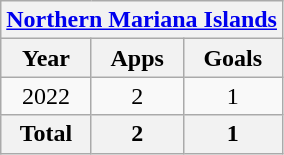<table class="wikitable" style="text-align:center">
<tr>
<th colspan=3><a href='#'>Northern Mariana Islands</a></th>
</tr>
<tr>
<th>Year</th>
<th>Apps</th>
<th>Goals</th>
</tr>
<tr>
<td>2022</td>
<td>2</td>
<td>1</td>
</tr>
<tr>
<th>Total</th>
<th>2</th>
<th>1</th>
</tr>
</table>
